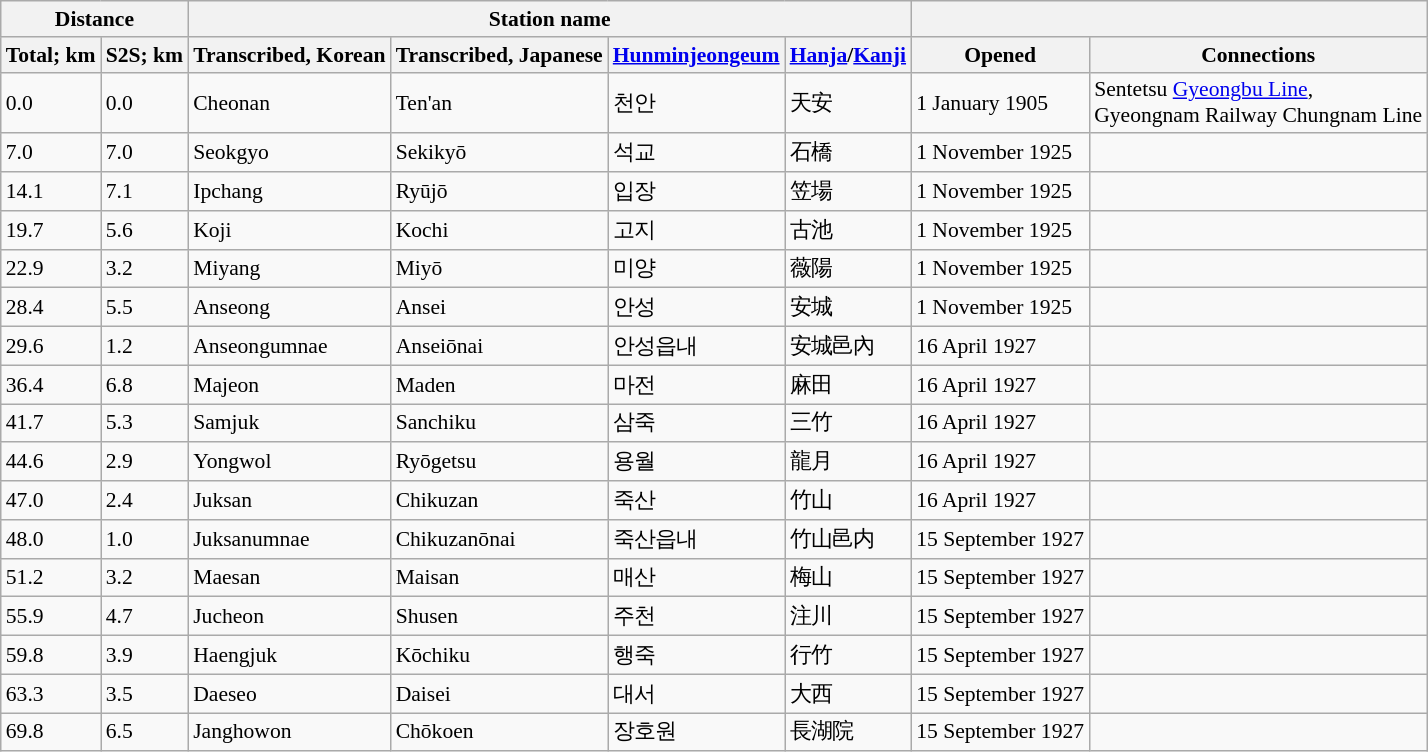<table class="wikitable" style="font-size:90%;">
<tr>
<th colspan="2">Distance</th>
<th colspan="4">Station name</th>
<th colspan="3"></th>
</tr>
<tr>
<th>Total; km</th>
<th>S2S; km</th>
<th>Transcribed, Korean</th>
<th>Transcribed, Japanese</th>
<th><a href='#'>Hunminjeongeum</a></th>
<th><a href='#'>Hanja</a>/<a href='#'>Kanji</a></th>
<th>Opened</th>
<th>Connections</th>
</tr>
<tr>
<td>0.0</td>
<td>0.0</td>
<td>Cheonan</td>
<td>Ten'an</td>
<td>천안</td>
<td>天安</td>
<td>1 January 1905</td>
<td>Sentetsu <a href='#'>Gyeongbu Line</a>,<br>Gyeongnam Railway Chungnam Line</td>
</tr>
<tr>
<td>7.0</td>
<td>7.0</td>
<td>Seokgyo</td>
<td>Sekikyō</td>
<td>석교</td>
<td>石橋</td>
<td>1 November 1925</td>
<td></td>
</tr>
<tr>
<td>14.1</td>
<td>7.1</td>
<td>Ipchang</td>
<td>Ryūjō</td>
<td>입장</td>
<td>笠場</td>
<td>1 November 1925</td>
<td></td>
</tr>
<tr>
<td>19.7</td>
<td>5.6</td>
<td>Koji</td>
<td>Kochi</td>
<td>고지</td>
<td>古池</td>
<td>1 November 1925</td>
<td></td>
</tr>
<tr>
<td>22.9</td>
<td>3.2</td>
<td>Miyang</td>
<td>Miyō</td>
<td>미양</td>
<td>薇陽</td>
<td>1 November 1925</td>
<td></td>
</tr>
<tr>
<td>28.4</td>
<td>5.5</td>
<td>Anseong</td>
<td>Ansei</td>
<td>안성</td>
<td>安城</td>
<td>1 November 1925</td>
<td></td>
</tr>
<tr>
<td>29.6</td>
<td>1.2</td>
<td>Anseongumnae</td>
<td>Anseiōnai</td>
<td>안성읍내</td>
<td>安城邑內</td>
<td>16 April 1927</td>
<td></td>
</tr>
<tr>
<td>36.4</td>
<td>6.8</td>
<td>Majeon</td>
<td>Maden</td>
<td>마전</td>
<td>麻田</td>
<td>16 April 1927</td>
<td></td>
</tr>
<tr>
<td>41.7</td>
<td>5.3</td>
<td>Samjuk</td>
<td>Sanchiku</td>
<td>삼죽</td>
<td>三竹</td>
<td>16 April 1927</td>
<td></td>
</tr>
<tr>
<td>44.6</td>
<td>2.9</td>
<td>Yongwol</td>
<td>Ryōgetsu</td>
<td>용월</td>
<td>龍月</td>
<td>16 April 1927</td>
<td></td>
</tr>
<tr>
<td>47.0</td>
<td>2.4</td>
<td>Juksan</td>
<td>Chikuzan</td>
<td>죽산</td>
<td>竹山</td>
<td>16 April 1927</td>
<td></td>
</tr>
<tr>
<td>48.0</td>
<td>1.0</td>
<td>Juksanumnae</td>
<td>Chikuzanōnai</td>
<td>죽산읍내</td>
<td>竹山邑内</td>
<td>15 September 1927</td>
<td></td>
</tr>
<tr>
<td>51.2</td>
<td>3.2</td>
<td>Maesan</td>
<td>Maisan</td>
<td>매산</td>
<td>梅山</td>
<td>15 September 1927</td>
<td></td>
</tr>
<tr>
<td>55.9</td>
<td>4.7</td>
<td>Jucheon</td>
<td>Shusen</td>
<td>주천</td>
<td>注川</td>
<td>15 September 1927</td>
<td></td>
</tr>
<tr>
<td>59.8</td>
<td>3.9</td>
<td>Haengjuk</td>
<td>Kōchiku</td>
<td>행죽</td>
<td>行竹</td>
<td>15 September 1927</td>
<td></td>
</tr>
<tr>
<td>63.3</td>
<td>3.5</td>
<td>Daeseo</td>
<td>Daisei</td>
<td>대서</td>
<td>大西</td>
<td>15 September 1927</td>
<td></td>
</tr>
<tr>
<td>69.8</td>
<td>6.5</td>
<td>Janghowon</td>
<td>Chōkoen</td>
<td>장호원</td>
<td>長湖院</td>
<td>15 September 1927</td>
<td></td>
</tr>
</table>
